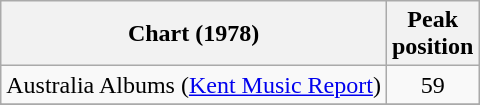<table class="wikitable sortable">
<tr>
<th>Chart (1978)</th>
<th>Peak<br>position</th>
</tr>
<tr>
<td>Australia Albums (<a href='#'>Kent Music Report</a>)</td>
<td align="center">59</td>
</tr>
<tr>
</tr>
<tr>
</tr>
</table>
